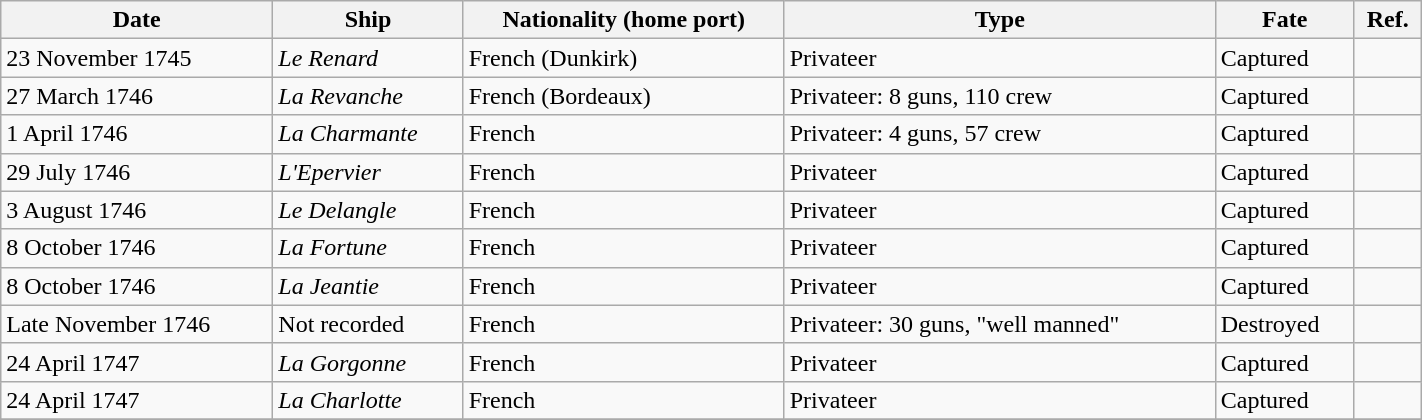<table class="wikitable" style="width:75%; align-center">
<tr>
<th>Date</th>
<th>Ship</th>
<th>Nationality (home port)</th>
<th>Type</th>
<th>Fate</th>
<th>Ref.</th>
</tr>
<tr>
<td>23 November 1745</td>
<td><em>Le Renard</em></td>
<td>French (Dunkirk)</td>
<td>Privateer</td>
<td>Captured</td>
<td></td>
</tr>
<tr>
<td>27 March 1746</td>
<td><em>La Revanche</em></td>
<td>French (Bordeaux)</td>
<td>Privateer: 8 guns, 110 crew</td>
<td>Captured</td>
<td></td>
</tr>
<tr>
<td>1 April 1746</td>
<td><em>La Charmante</em></td>
<td>French</td>
<td>Privateer: 4 guns, 57 crew</td>
<td>Captured</td>
<td></td>
</tr>
<tr>
<td>29 July 1746</td>
<td><em>L'Epervier</em></td>
<td>French</td>
<td>Privateer</td>
<td>Captured</td>
<td></td>
</tr>
<tr>
<td>3 August 1746</td>
<td><em>Le Delangle</em></td>
<td>French</td>
<td>Privateer</td>
<td>Captured</td>
<td></td>
</tr>
<tr>
<td>8 October 1746</td>
<td><em>La Fortune</em></td>
<td>French</td>
<td>Privateer</td>
<td>Captured</td>
<td></td>
</tr>
<tr>
<td>8 October 1746</td>
<td><em>La Jeantie</em></td>
<td>French</td>
<td>Privateer</td>
<td>Captured</td>
<td></td>
</tr>
<tr>
<td>Late November 1746</td>
<td>Not recorded</td>
<td>French</td>
<td>Privateer: 30 guns, "well manned"</td>
<td>Destroyed</td>
<td></td>
</tr>
<tr>
<td>24 April 1747</td>
<td><em>La Gorgonne</em></td>
<td>French</td>
<td>Privateer</td>
<td>Captured</td>
<td></td>
</tr>
<tr>
<td>24 April 1747</td>
<td><em>La Charlotte</em></td>
<td>French</td>
<td>Privateer</td>
<td>Captured</td>
<td></td>
</tr>
<tr>
</tr>
</table>
